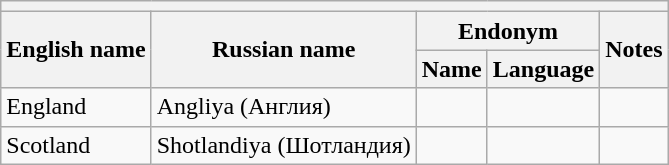<table class="wikitable sortable">
<tr>
<th colspan="5"></th>
</tr>
<tr>
<th rowspan="2">English name</th>
<th rowspan="2">Russian name</th>
<th colspan="2">Endonym</th>
<th rowspan="2">Notes</th>
</tr>
<tr>
<th>Name</th>
<th>Language</th>
</tr>
<tr>
<td>England</td>
<td>Angliya (Англия)</td>
<td></td>
<td></td>
<td></td>
</tr>
<tr>
<td>Scotland</td>
<td>Shotlandiya (Шотландия)</td>
<td></td>
<td></td>
<td></td>
</tr>
</table>
